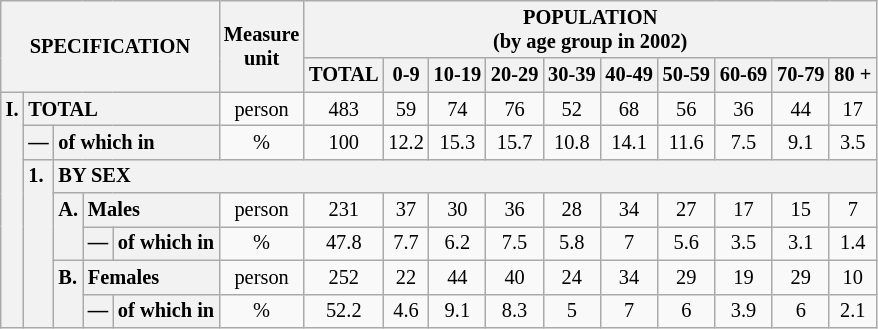<table class="wikitable" style="font-size:85%; text-align:center">
<tr>
<th rowspan="2" colspan="5">SPECIFICATION</th>
<th rowspan="2">Measure<br> unit</th>
<th colspan="10" rowspan="1">POPULATION<br> (by age group in 2002)</th>
</tr>
<tr>
<th>TOTAL</th>
<th>0-9</th>
<th>10-19</th>
<th>20-29</th>
<th>30-39</th>
<th>40-49</th>
<th>50-59</th>
<th>60-69</th>
<th>70-79</th>
<th>80 +</th>
</tr>
<tr>
<th style="text-align:left" valign="top" rowspan="7">I.</th>
<th style="text-align:left" colspan="4">TOTAL</th>
<td>person</td>
<td>483</td>
<td>59</td>
<td>74</td>
<td>76</td>
<td>52</td>
<td>68</td>
<td>56</td>
<td>36</td>
<td>44</td>
<td>17</td>
</tr>
<tr>
<th style="text-align:left" valign="top">—</th>
<th style="text-align:left" colspan="3">of which in</th>
<td>%</td>
<td>100</td>
<td>12.2</td>
<td>15.3</td>
<td>15.7</td>
<td>10.8</td>
<td>14.1</td>
<td>11.6</td>
<td>7.5</td>
<td>9.1</td>
<td>3.5</td>
</tr>
<tr>
<th style="text-align:left" valign="top" rowspan="5">1.</th>
<th style="text-align:left" colspan="14">BY SEX</th>
</tr>
<tr>
<th style="text-align:left" valign="top" rowspan="2">A.</th>
<th style="text-align:left" colspan="2">Males</th>
<td>person</td>
<td>231</td>
<td>37</td>
<td>30</td>
<td>36</td>
<td>28</td>
<td>34</td>
<td>27</td>
<td>17</td>
<td>15</td>
<td>7</td>
</tr>
<tr>
<th style="text-align:left" valign="top">—</th>
<th style="text-align:left" colspan="1">of which in</th>
<td>%</td>
<td>47.8</td>
<td>7.7</td>
<td>6.2</td>
<td>7.5</td>
<td>5.8</td>
<td>7</td>
<td>5.6</td>
<td>3.5</td>
<td>3.1</td>
<td>1.4</td>
</tr>
<tr>
<th style="text-align:left" valign="top" rowspan="2">B.</th>
<th style="text-align:left" colspan="2">Females</th>
<td>person</td>
<td>252</td>
<td>22</td>
<td>44</td>
<td>40</td>
<td>24</td>
<td>34</td>
<td>29</td>
<td>19</td>
<td>29</td>
<td>10</td>
</tr>
<tr>
<th style="text-align:left" valign="top">—</th>
<th style="text-align:left" colspan="1">of which in</th>
<td>%</td>
<td>52.2</td>
<td>4.6</td>
<td>9.1</td>
<td>8.3</td>
<td>5</td>
<td>7</td>
<td>6</td>
<td>3.9</td>
<td>6</td>
<td>2.1</td>
</tr>
</table>
